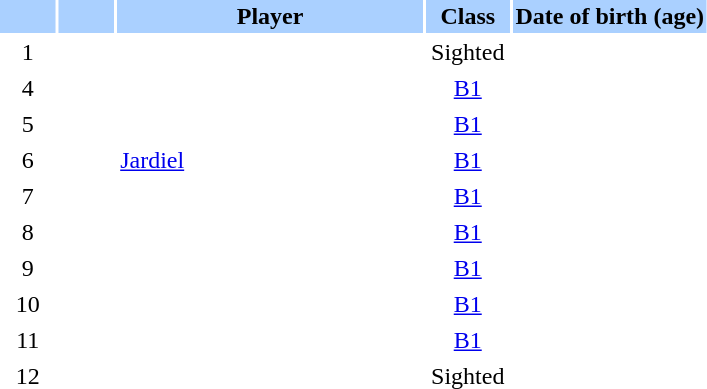<table class="sortable" border="0" cellspacing="2" cellpadding="2">
<tr style="background-color:#AAD0FF">
<th width=8%></th>
<th width=8%></th>
<th width=44%>Player</th>
<th width=12%>Class</th>
<th width=28%>Date of birth (age)</th>
</tr>
<tr>
<td style="text-align: center;">1</td>
<td style="text-align: center;"></td>
<td></td>
<td style="text-align: center;">Sighted</td>
<td></td>
</tr>
<tr>
<td style="text-align: center;">4</td>
<td style="text-align: center;"></td>
<td></td>
<td style="text-align: center;"><a href='#'>B1</a></td>
<td></td>
</tr>
<tr>
<td style="text-align: center;">5</td>
<td style="text-align: center;"></td>
<td></td>
<td style="text-align: center;"><a href='#'>B1</a></td>
<td></td>
</tr>
<tr>
<td style="text-align: center;">6</td>
<td style="text-align: center;"></td>
<td><a href='#'>Jardiel</a></td>
<td style="text-align: center;"><a href='#'>B1</a></td>
<td></td>
</tr>
<tr>
<td style="text-align: center;">7</td>
<td style="text-align: center;"></td>
<td></td>
<td style="text-align: center;"><a href='#'>B1</a></td>
<td></td>
</tr>
<tr>
<td style="text-align: center;">8</td>
<td style="text-align: center;"></td>
<td></td>
<td style="text-align: center;"><a href='#'>B1</a></td>
<td></td>
</tr>
<tr>
<td style="text-align: center;">9</td>
<td style="text-align: center;"></td>
<td></td>
<td style="text-align: center;"><a href='#'>B1</a></td>
<td></td>
</tr>
<tr>
<td style="text-align: center;">10</td>
<td style="text-align: center;"></td>
<td></td>
<td style="text-align: center;"><a href='#'>B1</a></td>
<td></td>
</tr>
<tr>
<td style="text-align: center;">11</td>
<td style="text-align: center;"></td>
<td></td>
<td style="text-align: center;"><a href='#'>B1</a></td>
<td></td>
</tr>
<tr>
<td style="text-align: center;">12</td>
<td style="text-align: center;"></td>
<td></td>
<td style="text-align: center;">Sighted</td>
<td></td>
</tr>
</table>
